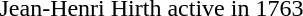<table>
<tr>
<td>Jean-Henri Hirth</td>
<td>active in 1763</td>
</tr>
</table>
